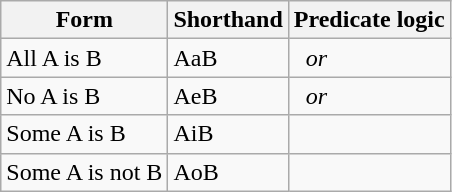<table class="wikitable">
<tr>
<th>Form</th>
<th>Shorthand</th>
<th>Predicate logic</th>
</tr>
<tr>
<td>All A is B</td>
<td>AaB</td>
<td>  <em>or</em>  </td>
</tr>
<tr>
<td>No A is B</td>
<td>AeB</td>
<td>  <em>or</em>  </td>
</tr>
<tr>
<td>Some A is B</td>
<td>AiB</td>
<td></td>
</tr>
<tr>
<td>Some A is not B</td>
<td>AoB</td>
<td></td>
</tr>
</table>
